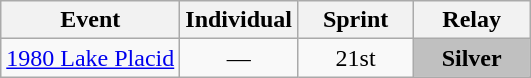<table class="wikitable" style="text-align: center;">
<tr ">
<th>Event</th>
<th style="width:70px;">Individual</th>
<th style="width:70px;">Sprint</th>
<th style="width:70px;">Relay</th>
</tr>
<tr>
<td align=left> <a href='#'>1980 Lake Placid</a></td>
<td>—</td>
<td>21st</td>
<td style="background:silver;"><strong>Silver</strong></td>
</tr>
</table>
